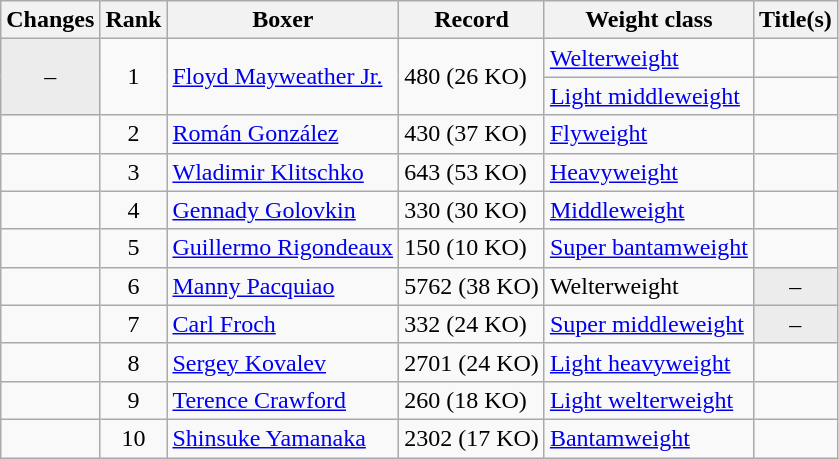<table class="wikitable ">
<tr>
<th>Changes</th>
<th>Rank</th>
<th>Boxer</th>
<th>Record</th>
<th>Weight class</th>
<th>Title(s)</th>
</tr>
<tr>
<td rowspan=2 align=center bgcolor=#ECECEC>–</td>
<td rowspan=2 align=center>1</td>
<td rowspan=2><a href='#'>Floyd Mayweather Jr.</a></td>
<td rowspan=2>480 (26 KO)</td>
<td><a href='#'>Welterweight</a></td>
<td></td>
</tr>
<tr>
<td><a href='#'>Light middleweight</a></td>
<td></td>
</tr>
<tr>
<td align=center></td>
<td align=center>2</td>
<td><a href='#'>Román González</a></td>
<td>430 (37 KO)</td>
<td><a href='#'>Flyweight</a></td>
<td></td>
</tr>
<tr>
<td align=center></td>
<td align=center>3</td>
<td><a href='#'>Wladimir Klitschko</a></td>
<td>643 (53 KO)</td>
<td><a href='#'>Heavyweight</a></td>
<td></td>
</tr>
<tr>
<td align=center></td>
<td align=center>4</td>
<td><a href='#'>Gennady Golovkin</a></td>
<td>330 (30 KO)</td>
<td><a href='#'>Middleweight</a></td>
<td></td>
</tr>
<tr>
<td align=center></td>
<td align=center>5</td>
<td><a href='#'>Guillermo Rigondeaux</a></td>
<td>150 (10 KO)</td>
<td><a href='#'>Super bantamweight</a></td>
<td></td>
</tr>
<tr>
<td align=center></td>
<td align=center>6</td>
<td><a href='#'>Manny Pacquiao</a></td>
<td>5762 (38 KO)</td>
<td>Welterweight</td>
<td align=center bgcolor=#ECECEC data-sort-value="Z">–</td>
</tr>
<tr>
<td align=center></td>
<td align=center>7</td>
<td><a href='#'>Carl Froch</a></td>
<td>332 (24 KO)</td>
<td><a href='#'>Super middleweight</a></td>
<td align=center bgcolor=#ECECEC data-sort-value="Z">–</td>
</tr>
<tr>
<td align=center></td>
<td align=center>8</td>
<td><a href='#'>Sergey Kovalev</a></td>
<td>2701 (24 KO)</td>
<td><a href='#'>Light heavyweight</a></td>
<td></td>
</tr>
<tr>
<td align=center></td>
<td align=center>9</td>
<td><a href='#'>Terence Crawford</a></td>
<td>260 (18 KO)</td>
<td><a href='#'>Light welterweight</a></td>
<td></td>
</tr>
<tr>
<td align=center></td>
<td align=center>10</td>
<td><a href='#'>Shinsuke Yamanaka</a></td>
<td>2302 (17 KO)</td>
<td><a href='#'>Bantamweight</a></td>
<td></td>
</tr>
</table>
